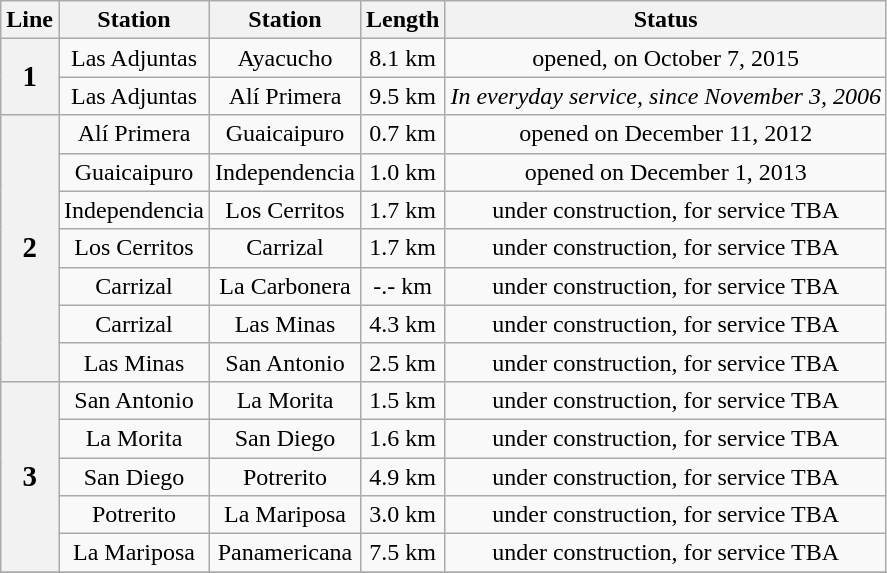<table class=wikitable>
<tr>
<th>Line</th>
<th>Station</th>
<th>Station</th>
<th>Length</th>
<th>Status</th>
</tr>
<tr align="center">
<th rowspan=2><big><span><strong>1</strong></span></big></th>
<td>Las Adjuntas</td>
<td>Ayacucho</td>
<td>8.1 km</td>
<td>opened, on October 7, 2015</td>
</tr>
<tr align="center">
<td>Las Adjuntas</td>
<td>Alí Primera</td>
<td>9.5 km</td>
<td><em>In everyday service, since November 3, 2006</em></td>
</tr>
<tr align="center">
<th rowspan=7><big><span><strong>2</strong></span></big></th>
<td>Alí Primera</td>
<td>Guaicaipuro</td>
<td>0.7 km</td>
<td>opened on December 11, 2012</td>
</tr>
<tr align="center">
<td>Guaicaipuro</td>
<td>Independencia</td>
<td>1.0 km</td>
<td>opened on December 1, 2013</td>
</tr>
<tr align="center">
<td>Independencia</td>
<td>Los Cerritos</td>
<td>1.7 km</td>
<td>under construction, for service TBA</td>
</tr>
<tr align="center">
<td>Los Cerritos</td>
<td>Carrizal</td>
<td>1.7 km</td>
<td>under construction, for service TBA</td>
</tr>
<tr align="center">
<td>Carrizal</td>
<td>La Carbonera</td>
<td>-.- km</td>
<td>under construction, for service TBA</td>
</tr>
<tr align="center">
<td>Carrizal</td>
<td>Las Minas</td>
<td>4.3 km</td>
<td>under construction, for service TBA</td>
</tr>
<tr align="center">
<td>Las Minas</td>
<td>San Antonio</td>
<td>2.5 km</td>
<td>under construction, for service TBA</td>
</tr>
<tr align="center">
<th rowspan=5><big><span><strong>3</strong></span></big></th>
<td>San Antonio</td>
<td>La Morita</td>
<td>1.5 km</td>
<td>under construction, for service TBA</td>
</tr>
<tr align="center">
<td>La Morita</td>
<td>San Diego</td>
<td>1.6 km</td>
<td>under construction, for service TBA</td>
</tr>
<tr align="center">
<td>San Diego</td>
<td>Potrerito</td>
<td>4.9 km</td>
<td>under construction, for service TBA</td>
</tr>
<tr align="center">
<td>Potrerito</td>
<td>La Mariposa</td>
<td>3.0 km</td>
<td>under construction, for service TBA</td>
</tr>
<tr align="center">
<td>La Mariposa</td>
<td>Panamericana</td>
<td>7.5 km</td>
<td>under construction, for service TBA</td>
</tr>
<tr align="center">
</tr>
</table>
